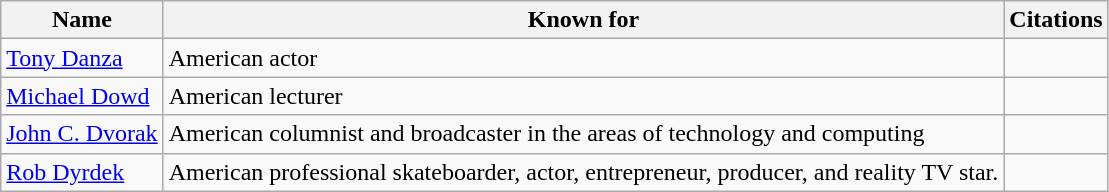<table class="wikitable">
<tr>
<th>Name</th>
<th>Known for</th>
<th>Citations</th>
</tr>
<tr>
<td><a href='#'>Tony Danza</a></td>
<td>American actor</td>
<td></td>
</tr>
<tr>
<td><a href='#'>Michael Dowd</a></td>
<td>American lecturer</td>
<td></td>
</tr>
<tr>
<td><a href='#'>John C. Dvorak</a></td>
<td>American columnist and broadcaster in the areas of technology and computing</td>
<td></td>
</tr>
<tr>
<td><a href='#'>Rob Dyrdek</a></td>
<td>American professional skateboarder, actor, entrepreneur, producer, and reality TV star.</td>
<td></td>
</tr>
</table>
